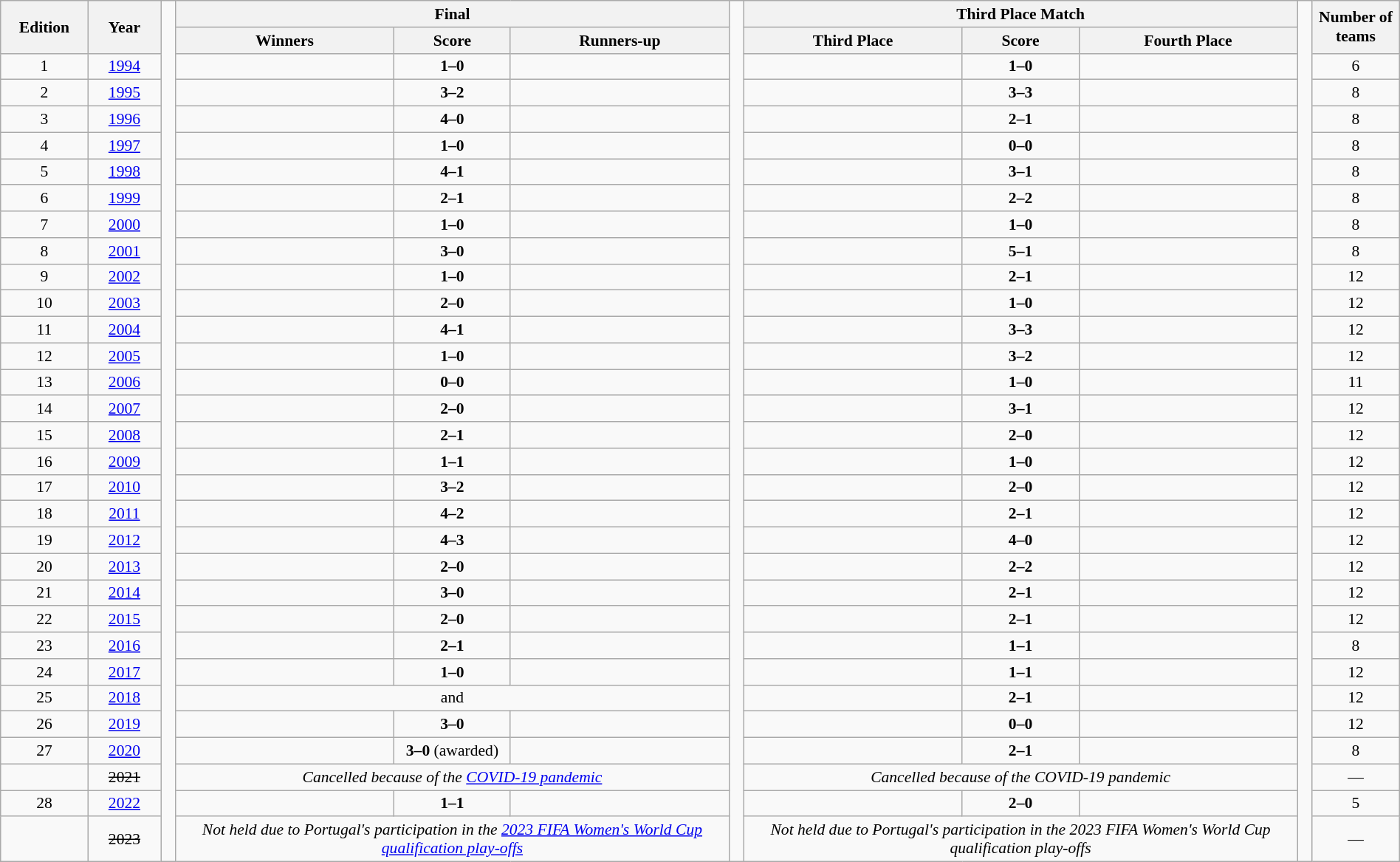<table class="wikitable" style="font-size:90%; width: 100%; text-align: center;">
<tr>
<th rowspan=2 width=6%>Edition</th>
<th rowspan=2 width=5%>Year</th>
<td width=1% rowspan=32></td>
<th colspan=3>Final</th>
<td width=1% rowspan=32></td>
<th colspan=3>Third Place Match</th>
<td width=1% rowspan=32></td>
<th rowspan=2 width=6%>Number of teams</th>
</tr>
<tr>
<th width=15%>Winners</th>
<th width=8%>Score</th>
<th width=15%>Runners-up</th>
<th width=15%>Third Place</th>
<th width=8%>Score</th>
<th width=15%>Fourth Place</th>
</tr>
<tr>
<td>1</td>
<td><a href='#'>1994</a></td>
<td><strong></strong></td>
<td><strong>1–0</strong></td>
<td></td>
<td></td>
<td><strong>1–0</strong></td>
<td></td>
<td>6</td>
</tr>
<tr>
<td>2</td>
<td><a href='#'>1995</a></td>
<td><strong></strong></td>
<td><strong>3–2 </strong></td>
<td></td>
<td></td>
<td><strong>3–3 <br></strong></td>
<td></td>
<td>8</td>
</tr>
<tr>
<td>3</td>
<td><a href='#'>1996</a></td>
<td><strong></strong></td>
<td><strong>4–0</strong></td>
<td></td>
<td></td>
<td><strong>2–1</strong></td>
<td></td>
<td>8</td>
</tr>
<tr>
<td>4</td>
<td><a href='#'>1997</a></td>
<td><strong></strong></td>
<td><strong>1–0</strong></td>
<td></td>
<td></td>
<td><strong>0–0<br></strong></td>
<td></td>
<td>8</td>
</tr>
<tr>
<td>5</td>
<td><a href='#'>1998</a></td>
<td><strong></strong></td>
<td><strong>4–1</strong></td>
<td></td>
<td></td>
<td><strong>3–1</strong></td>
<td></td>
<td>8</td>
</tr>
<tr>
<td>6</td>
<td><a href='#'>1999</a></td>
<td><strong></strong></td>
<td><strong>2–1</strong></td>
<td></td>
<td></td>
<td><strong>2–2 <br></strong></td>
<td></td>
<td>8</td>
</tr>
<tr>
<td>7</td>
<td><a href='#'>2000</a></td>
<td><strong></strong></td>
<td><strong>1–0</strong></td>
<td></td>
<td></td>
<td><strong>1–0</strong></td>
<td></td>
<td>8</td>
</tr>
<tr>
<td>8</td>
<td><a href='#'>2001</a></td>
<td><strong></strong></td>
<td><strong>3–0</strong></td>
<td></td>
<td></td>
<td><strong>5–1</strong></td>
<td></td>
<td>8</td>
</tr>
<tr>
<td>9</td>
<td><a href='#'>2002</a></td>
<td><strong></strong></td>
<td><strong>1–0</strong></td>
<td></td>
<td></td>
<td><strong>2–1</strong></td>
<td></td>
<td>12</td>
</tr>
<tr>
<td>10</td>
<td><a href='#'>2003</a></td>
<td><strong></strong></td>
<td><strong>2–0</strong></td>
<td></td>
<td></td>
<td><strong>1–0</strong></td>
<td></td>
<td>12</td>
</tr>
<tr>
<td>11</td>
<td><a href='#'>2004</a></td>
<td><strong></strong></td>
<td><strong>4–1</strong></td>
<td></td>
<td></td>
<td><strong>3–3<br></strong></td>
<td></td>
<td>12</td>
</tr>
<tr>
<td>12</td>
<td><a href='#'>2005</a></td>
<td><strong></strong></td>
<td><strong>1–0</strong></td>
<td></td>
<td></td>
<td><strong>3–2</strong></td>
<td></td>
<td>12</td>
</tr>
<tr>
<td>13</td>
<td><a href='#'>2006</a></td>
<td><strong></strong></td>
<td><strong>0–0 <br></strong></td>
<td></td>
<td></td>
<td><strong>1–0</strong></td>
<td></td>
<td>11</td>
</tr>
<tr>
<td>14</td>
<td><a href='#'>2007</a></td>
<td><strong></strong></td>
<td><strong>2–0</strong></td>
<td></td>
<td></td>
<td><strong>3–1</strong></td>
<td></td>
<td>12</td>
</tr>
<tr>
<td>15</td>
<td><a href='#'>2008</a></td>
<td><strong></strong></td>
<td><strong>2–1</strong></td>
<td></td>
<td></td>
<td><strong>2–0</strong></td>
<td></td>
<td>12</td>
</tr>
<tr>
<td>16</td>
<td><a href='#'>2009</a></td>
<td><strong></strong></td>
<td><strong>1–1<br></strong></td>
<td></td>
<td></td>
<td><strong>1–0</strong></td>
<td></td>
<td>12</td>
</tr>
<tr>
<td>17</td>
<td><a href='#'>2010</a></td>
<td><strong></strong></td>
<td><strong>3–2</strong></td>
<td></td>
<td></td>
<td><strong>2–0</strong></td>
<td></td>
<td>12</td>
</tr>
<tr>
<td>18</td>
<td><a href='#'>2011</a></td>
<td><strong></strong></td>
<td><strong>4–2</strong></td>
<td></td>
<td></td>
<td><strong>2–1</strong></td>
<td></td>
<td>12</td>
</tr>
<tr>
<td>19</td>
<td><a href='#'>2012</a></td>
<td><strong></strong></td>
<td><strong>4–3</strong></td>
<td></td>
<td></td>
<td><strong>4–0</strong></td>
<td></td>
<td>12</td>
</tr>
<tr>
<td>20</td>
<td><a href='#'>2013</a></td>
<td><strong></strong></td>
<td><strong>2–0</strong></td>
<td></td>
<td></td>
<td><strong>2–2 <br></strong></td>
<td></td>
<td>12</td>
</tr>
<tr>
<td>21</td>
<td><a href='#'>2014</a></td>
<td><strong></strong></td>
<td><strong>3–0</strong></td>
<td></td>
<td></td>
<td><strong>2–1</strong></td>
<td></td>
<td>12</td>
</tr>
<tr>
<td>22</td>
<td><a href='#'>2015</a></td>
<td><strong></strong></td>
<td><strong>2–0</strong></td>
<td></td>
<td></td>
<td><strong>2–1</strong></td>
<td></td>
<td>12</td>
</tr>
<tr>
<td>23</td>
<td><a href='#'>2016</a></td>
<td><strong></strong></td>
<td><strong>2–1</strong></td>
<td></td>
<td></td>
<td><strong>1–1 <br></strong></td>
<td></td>
<td>8</td>
</tr>
<tr>
<td>24</td>
<td><a href='#'>2017</a></td>
<td><strong></strong></td>
<td><strong>1–0</strong></td>
<td></td>
<td></td>
<td><strong>1–1 <br></strong></td>
<td></td>
<td>12</td>
</tr>
<tr>
<td>25</td>
<td><a href='#'>2018</a></td>
<td colspan=3><strong></strong> and <strong></strong><br></td>
<td></td>
<td><strong>2–1</strong></td>
<td></td>
<td>12</td>
</tr>
<tr>
<td>26</td>
<td><a href='#'>2019</a></td>
<td><strong></strong></td>
<td><strong>3–0</strong></td>
<td></td>
<td></td>
<td><strong>0–0<br></strong></td>
<td></td>
<td>12</td>
</tr>
<tr>
<td>27</td>
<td><a href='#'>2020</a></td>
<td><strong></strong></td>
<td><strong>3–0</strong> (awarded)</td>
<td></td>
<td></td>
<td><strong>2–1</strong></td>
<td></td>
<td>8</td>
</tr>
<tr>
<td></td>
<td><s>2021</s></td>
<td align=center colspan=3><em>Cancelled because of the <a href='#'>COVID-19 pandemic</a></em></td>
<td align=center colspan=3><em>Cancelled because of the COVID-19 pandemic</em></td>
<td>—</td>
</tr>
<tr>
<td>28</td>
<td><a href='#'>2022</a></td>
<td><strong></strong></td>
<td><strong>1–1<br></strong></td>
<td></td>
<td></td>
<td><strong>2–0</strong></td>
<td></td>
<td>5</td>
</tr>
<tr>
<td></td>
<td><s>2023</s></td>
<td align=center colspan=3><em>Not held due to Portugal's participation in the <a href='#'>2023 FIFA Women's World Cup qualification play-offs</a></em></td>
<td align=center colspan=3><em>Not held due to Portugal's participation in the 2023 FIFA Women's World Cup qualification play-offs</em></td>
<td>—</td>
</tr>
</table>
